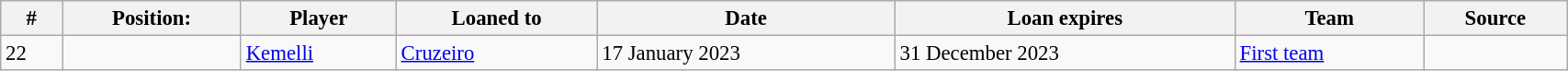<table class="wikitable sortable" style="width:90%; text-align:center; font-size:95%; text-align:left;">
<tr>
<th><strong>#</strong></th>
<th><strong>Position:</strong></th>
<th><strong>Player</strong></th>
<th><strong>Loaned to</strong></th>
<th><strong>Date </strong></th>
<th><strong>Loan expires </strong></th>
<th><strong>Team</strong></th>
<th><strong>Source</strong></th>
</tr>
<tr>
<td>22</td>
<td></td>
<td> <a href='#'>Kemelli</a></td>
<td> <a href='#'>Cruzeiro</a></td>
<td>17 January 2023</td>
<td>31 December 2023 </td>
<td><a href='#'>First team</a></td>
<td></td>
</tr>
</table>
